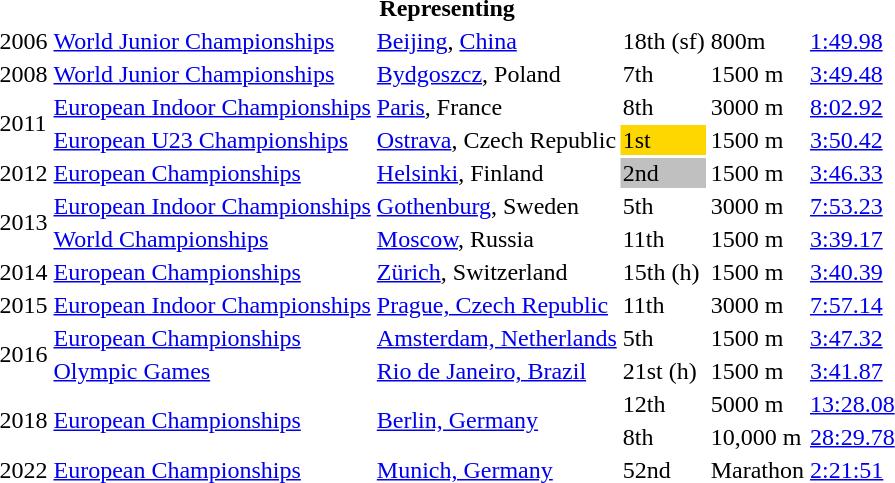<table>
<tr>
<th colspan="6">Representing </th>
</tr>
<tr>
<td>2006</td>
<td><a href='#'>World Junior Championships</a></td>
<td><a href='#'>Beijing</a>, <a href='#'>China</a></td>
<td>18th (sf)</td>
<td>800m</td>
<td><a href='#'>1:49.98</a></td>
</tr>
<tr>
<td>2008</td>
<td><a href='#'>World Junior Championships</a></td>
<td><a href='#'>Bydgoszcz</a>, Poland</td>
<td>7th</td>
<td>1500 m</td>
<td><a href='#'>3:49.48</a></td>
</tr>
<tr>
<td rowspan=2>2011</td>
<td><a href='#'>European Indoor Championships</a></td>
<td><a href='#'>Paris</a>, France</td>
<td>8th</td>
<td>3000 m</td>
<td><a href='#'>8:02.92</a></td>
</tr>
<tr>
<td><a href='#'>European U23 Championships</a></td>
<td><a href='#'>Ostrava</a>, Czech Republic</td>
<td bgcolor="gold">1st</td>
<td>1500 m</td>
<td><a href='#'>3:50.42</a></td>
</tr>
<tr>
<td>2012</td>
<td><a href='#'>European Championships</a></td>
<td><a href='#'>Helsinki</a>, Finland</td>
<td bgcolor=silver>2nd</td>
<td>1500 m</td>
<td><a href='#'>3:46.33</a></td>
</tr>
<tr>
<td rowspan=2>2013</td>
<td><a href='#'>European Indoor Championships</a></td>
<td><a href='#'>Gothenburg</a>, Sweden</td>
<td>5th</td>
<td>3000 m</td>
<td><a href='#'>7:53.23</a></td>
</tr>
<tr>
<td><a href='#'>World Championships</a></td>
<td><a href='#'>Moscow</a>, Russia</td>
<td>11th</td>
<td>1500 m</td>
<td><a href='#'>3:39.17</a></td>
</tr>
<tr>
<td>2014</td>
<td><a href='#'>European Championships</a></td>
<td><a href='#'>Zürich</a>, Switzerland</td>
<td>15th (h)</td>
<td>1500 m</td>
<td><a href='#'>3:40.39</a></td>
</tr>
<tr>
<td>2015</td>
<td><a href='#'>European Indoor Championships</a></td>
<td><a href='#'>Prague, Czech Republic</a></td>
<td>11th</td>
<td>3000 m</td>
<td><a href='#'>7:57.14</a></td>
</tr>
<tr>
<td rowspan=2>2016</td>
<td><a href='#'>European Championships</a></td>
<td><a href='#'>Amsterdam, Netherlands</a></td>
<td>5th</td>
<td>1500 m</td>
<td><a href='#'>3:47.32</a></td>
</tr>
<tr>
<td><a href='#'>Olympic Games</a></td>
<td><a href='#'>Rio de Janeiro, Brazil</a></td>
<td>21st (h)</td>
<td>1500 m</td>
<td><a href='#'>3:41.87</a></td>
</tr>
<tr>
<td rowspan=2>2018</td>
<td rowspan=2><a href='#'>European Championships</a></td>
<td rowspan=2><a href='#'>Berlin, Germany</a></td>
<td>12th</td>
<td>5000 m</td>
<td><a href='#'>13:28.08</a></td>
</tr>
<tr>
<td>8th</td>
<td>10,000 m</td>
<td><a href='#'>28:29.78</a></td>
</tr>
<tr>
<td>2022</td>
<td><a href='#'>European Championships</a></td>
<td><a href='#'>Munich, Germany</a></td>
<td>52nd</td>
<td>Marathon</td>
<td><a href='#'>2:21:51</a></td>
</tr>
</table>
